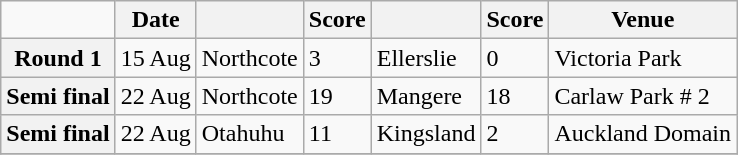<table class="wikitable mw-collapsible">
<tr>
<td></td>
<th scope="col">Date</th>
<th scope="col"></th>
<th scope="col">Score</th>
<th scope="col"></th>
<th scope="col">Score</th>
<th scope="col">Venue</th>
</tr>
<tr>
<th scope="row">Round 1</th>
<td>15 Aug </td>
<td>Northcote</td>
<td>3</td>
<td>Ellerslie</td>
<td>0</td>
<td>Victoria Park</td>
</tr>
<tr>
<th scope="row">Semi final</th>
<td>22 Aug </td>
<td>Northcote</td>
<td>19</td>
<td>Mangere</td>
<td>18</td>
<td>Carlaw Park # 2</td>
</tr>
<tr>
<th scope="row">Semi final</th>
<td>22 Aug</td>
<td>Otahuhu</td>
<td>11</td>
<td>Kingsland</td>
<td>2</td>
<td>Auckland Domain</td>
</tr>
<tr>
</tr>
</table>
